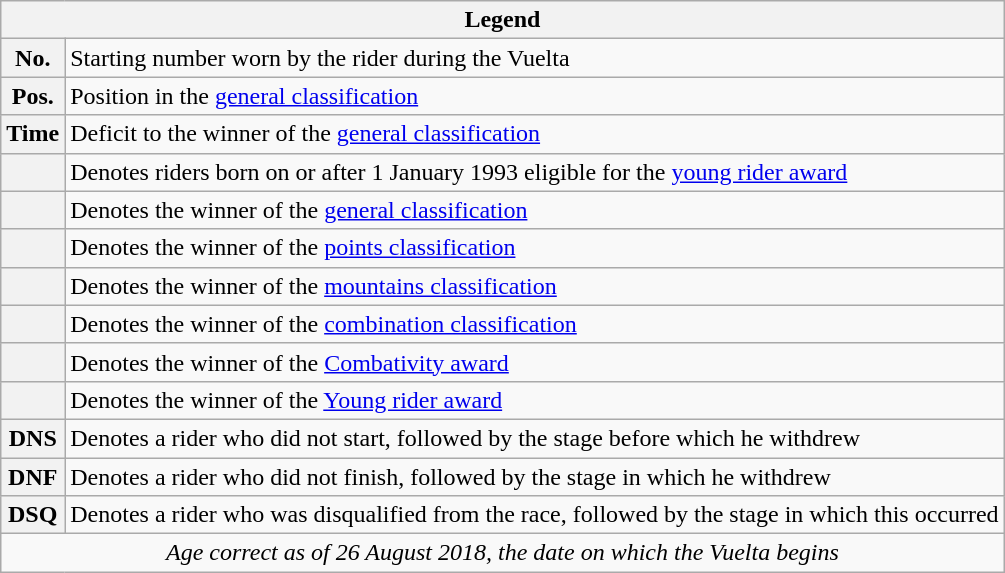<table class="wikitable">
<tr>
<th colspan=2>Legend</th>
</tr>
<tr>
<th scope="row" style="text-align:center;">No.</th>
<td>Starting number worn by the rider during the Vuelta</td>
</tr>
<tr>
<th scope="row" style="text-align:center;">Pos.</th>
<td>Position in the <a href='#'>general classification</a></td>
</tr>
<tr>
<th scope="row" style="text-align:center;">Time</th>
<td>Deficit to the winner of the <a href='#'>general classification</a></td>
</tr>
<tr>
<th scope="row" style="text-align:center;"></th>
<td>Denotes riders born on or after 1 January 1993 eligible for the <a href='#'>young rider award</a></td>
</tr>
<tr>
<th scope="row" style="text-align:center;">    </th>
<td>Denotes the winner of the <a href='#'>general classification</a></td>
</tr>
<tr>
<th scope="row" style="text-align:center;">    </th>
<td>Denotes the winner of the <a href='#'>points classification</a></td>
</tr>
<tr>
<th scope="row" style="text-align:center;">    </th>
<td>Denotes the winner of the <a href='#'>mountains classification</a></td>
</tr>
<tr>
<th scope="row" style="text-align:center;">    </th>
<td>Denotes the winner of the <a href='#'>combination classification</a></td>
</tr>
<tr>
<th scope="row" style="text-align:center;">    </th>
<td>Denotes the winner of the <a href='#'>Combativity award</a></td>
</tr>
<tr>
<th scope="row" style="text-align:center;">    </th>
<td>Denotes the winner of the <a href='#'>Young rider award</a></td>
</tr>
<tr>
<th scope="row" style="text-align:center;">DNS</th>
<td>Denotes a rider who did not start, followed by the stage before which he withdrew</td>
</tr>
<tr>
<th scope="row" style="text-align:center;">DNF</th>
<td>Denotes a rider who did not finish, followed by the stage in which he withdrew</td>
</tr>
<tr>
<th scope="row" style="text-align:center;">DSQ</th>
<td>Denotes a rider who was disqualified from the race, followed by the stage in which this occurred</td>
</tr>
<tr>
<td style="text-align:center;" colspan="2"><em>Age correct as of 26 August 2018, the date on which the Vuelta begins</em></td>
</tr>
</table>
